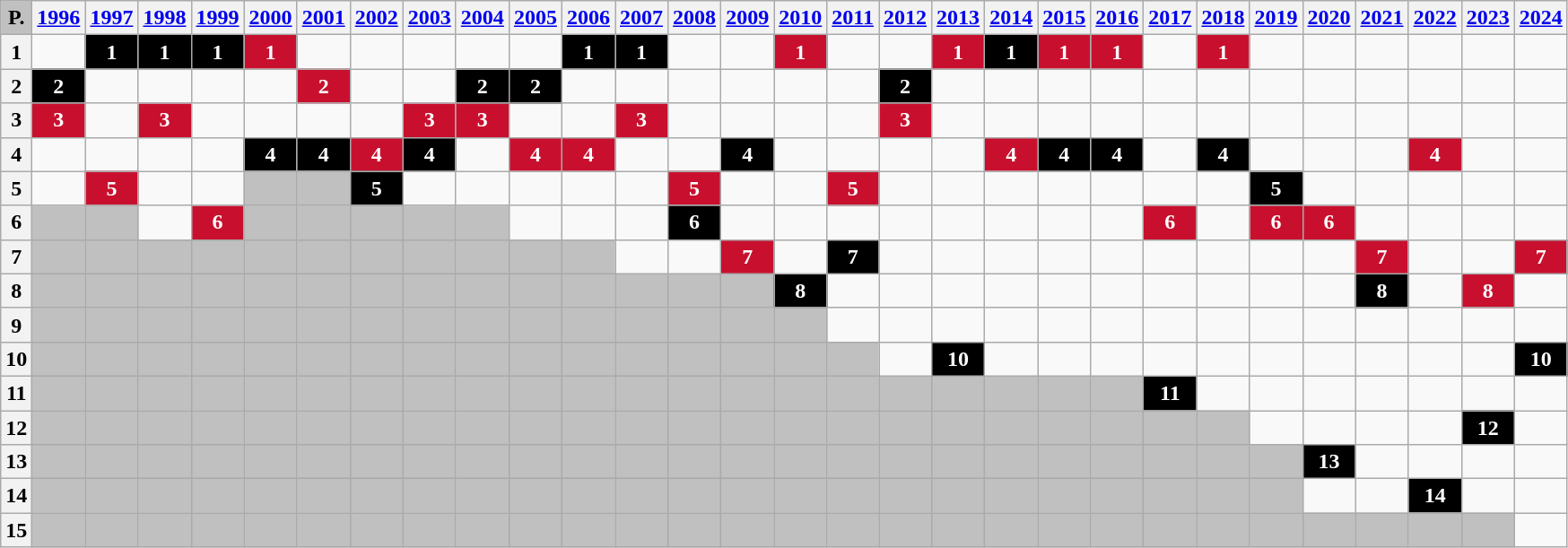<table class="wikitable nowrap" style="text-align: center; font-size:100%">
<tr>
<th style="background:#c0c0c0">P.</th>
<th><a href='#'>1996</a></th>
<th><a href='#'>1997</a></th>
<th><a href='#'>1998</a></th>
<th><a href='#'>1999</a></th>
<th><a href='#'>2000</a></th>
<th><a href='#'>2001</a></th>
<th><a href='#'>2002</a></th>
<th><a href='#'>2003</a></th>
<th><a href='#'>2004</a></th>
<th><a href='#'>2005</a></th>
<th><a href='#'>2006</a></th>
<th><a href='#'>2007</a></th>
<th><a href='#'>2008</a></th>
<th><a href='#'>2009</a></th>
<th><a href='#'>2010</a></th>
<th><a href='#'>2011</a></th>
<th><a href='#'>2012</a></th>
<th><a href='#'>2013</a></th>
<th><a href='#'>2014</a></th>
<th><a href='#'>2015</a></th>
<th><a href='#'>2016</a></th>
<th><a href='#'>2017</a></th>
<th><a href='#'>2018</a></th>
<th><a href='#'>2019</a></th>
<th><a href='#'>2020</a></th>
<th><a href='#'>2021</a></th>
<th><a href='#'>2022</a></th>
<th><a href='#'>2023</a></th>
<th><a href='#'>2024</a></th>
</tr>
<tr>
<th>1</th>
<td></td>
<td style="background:#000000;color:white;"><strong>1</strong></td>
<td style="background:#000000;color:white;"><strong>1</strong></td>
<td style="background:#000000;color:white;"><strong>1</strong></td>
<td style="background:#C8102E;color:white;"><strong>1</strong></td>
<td></td>
<td></td>
<td></td>
<td></td>
<td></td>
<td style="background:#000000;color:white;"><strong>1</strong></td>
<td style="background:#000000;color:white;"><strong>1</strong></td>
<td></td>
<td></td>
<td style="background:#C8102E;color:white;"><strong>1</strong></td>
<td></td>
<td></td>
<td style="background:#C8102E;color:white;"><strong>1</strong></td>
<td style="background:#000000;color:white;"><strong>1</strong></td>
<td style="background:#C8102E;color:white;"><strong>1</strong></td>
<td style="background:#C8102E;color:white;"><strong>1</strong></td>
<td></td>
<td style="background:#C8102E;color:white;"><strong>1</strong></td>
<td></td>
<td></td>
<td></td>
<td></td>
<td></td>
<td></td>
</tr>
<tr>
<th>2</th>
<td style="background:#000000;color:white;"><strong>2</strong></td>
<td></td>
<td></td>
<td></td>
<td></td>
<td style="background:#C8102E;color:white;"><strong>2</strong></td>
<td></td>
<td></td>
<td style="background:#000000;color:white;"><strong>2</strong></td>
<td style="background:#000000;color:white;"><strong>2</strong></td>
<td></td>
<td></td>
<td></td>
<td></td>
<td></td>
<td></td>
<td style="background:#000000;color:white;"><strong>2</strong></td>
<td></td>
<td></td>
<td></td>
<td></td>
<td></td>
<td></td>
<td></td>
<td></td>
<td></td>
<td></td>
<td></td>
<td></td>
</tr>
<tr>
<th>3</th>
<td style="background:#C8102E;color:white;"><strong>3</strong></td>
<td></td>
<td style="background:#C8102E;color:white;"><strong>3</strong></td>
<td></td>
<td></td>
<td></td>
<td></td>
<td style="background:#C8102E;color:white;"><strong>3</strong></td>
<td style="background:#C8102E;color:white;"><strong>3</strong></td>
<td></td>
<td></td>
<td style="background:#C8102E;color:white;"><strong>3</strong></td>
<td></td>
<td></td>
<td></td>
<td></td>
<td style="background:#C8102E;color:white;"><strong>3</strong></td>
<td></td>
<td></td>
<td></td>
<td></td>
<td></td>
<td></td>
<td></td>
<td></td>
<td></td>
<td></td>
<td></td>
<td></td>
</tr>
<tr>
<th>4</th>
<td></td>
<td></td>
<td></td>
<td></td>
<td style="background:#000000;color:white;"><strong>4</strong></td>
<td style="background:#000000;color:white;"><strong>4</strong></td>
<td style="background:#C8102E;color:white;"><strong>4</strong></td>
<td style="background:#000000;color:white;"><strong>4</strong></td>
<td></td>
<td style="background:#C8102E;color:white;"><strong>4</strong></td>
<td style="background:#C8102E;color:white;"><strong>4</strong></td>
<td></td>
<td></td>
<td style="background:#000000;color:white;"><strong>4</strong></td>
<td></td>
<td></td>
<td></td>
<td></td>
<td style="background:#C8102E;color:white;"><strong>4</strong></td>
<td style="background:#000000;color:white;"><strong>4</strong></td>
<td style="background:#000000;color:white;"><strong>4</strong></td>
<td></td>
<td style="background:#000000;color:white;"><strong>4</strong></td>
<td></td>
<td></td>
<td></td>
<td style="background:#C8102E;color:white;"><strong>4</strong></td>
<td></td>
<td></td>
</tr>
<tr>
<th>5</th>
<td></td>
<td style="background:#C8102E;color:white;"><strong>5</strong></td>
<td></td>
<td></td>
<td style="background:#c0c0c0"></td>
<td style="background:#c0c0c0"></td>
<td style="background:#000000;color:white;"><strong>5</strong></td>
<td></td>
<td></td>
<td></td>
<td></td>
<td></td>
<td style="background:#C8102E;color:white;"><strong>5</strong></td>
<td></td>
<td></td>
<td style="background:#C8102E;color:white;"><strong>5</strong></td>
<td></td>
<td></td>
<td></td>
<td></td>
<td></td>
<td></td>
<td></td>
<td style="background:#000000;color:white;"><strong>5</strong></td>
<td></td>
<td></td>
<td></td>
<td></td>
<td></td>
</tr>
<tr>
<th>6</th>
<td style="background:#c0c0c0"></td>
<td style="background:#c0c0c0"></td>
<td></td>
<td style="background:#C8102E;color:white;"><strong>6</strong></td>
<td style="background:#c0c0c0"></td>
<td style="background:#c0c0c0"></td>
<td style="background:#c0c0c0"></td>
<td style="background:#c0c0c0"></td>
<td style="background:#c0c0c0"></td>
<td></td>
<td></td>
<td></td>
<td style="background:#000000;color:white;"><strong>6</strong></td>
<td></td>
<td></td>
<td></td>
<td></td>
<td></td>
<td></td>
<td></td>
<td></td>
<td style="background:#C8102E;color:white;"><strong>6</strong></td>
<td></td>
<td style="background:#C8102E;color:white;"><strong>6</strong></td>
<td style="background:#C8102E;color:white;"><strong>6</strong></td>
<td></td>
<td></td>
<td></td>
<td></td>
</tr>
<tr>
<th>7</th>
<td style="background:#c0c0c0"></td>
<td style="background:#c0c0c0"></td>
<td style="background:#c0c0c0"></td>
<td style="background:#c0c0c0"></td>
<td style="background:#c0c0c0"></td>
<td style="background:#c0c0c0"></td>
<td style="background:#c0c0c0"></td>
<td style="background:#c0c0c0"></td>
<td style="background:#c0c0c0"></td>
<td style="background:#c0c0c0"></td>
<td style="background:#c0c0c0"></td>
<td></td>
<td></td>
<td style="background:#C8102E;color:white;"><strong>7</strong></td>
<td></td>
<td style="background:#000000;color:white;"><strong>7</strong></td>
<td></td>
<td></td>
<td></td>
<td></td>
<td></td>
<td></td>
<td></td>
<td></td>
<td></td>
<td style="background:#C8102E;color:white;"><strong>7</strong></td>
<td></td>
<td></td>
<td style="background:#C8102E;color:white;"><strong>7</strong></td>
</tr>
<tr>
<th>8</th>
<td style="background:#c0c0c0"></td>
<td style="background:#c0c0c0"></td>
<td style="background:#c0c0c0"></td>
<td style="background:#c0c0c0"></td>
<td style="background:#c0c0c0"></td>
<td style="background:#c0c0c0"></td>
<td style="background:#c0c0c0"></td>
<td style="background:#c0c0c0"></td>
<td style="background:#c0c0c0"></td>
<td style="background:#c0c0c0"></td>
<td style="background:#c0c0c0"></td>
<td style="background:#c0c0c0"></td>
<td style="background:#c0c0c0"></td>
<td style="background:#c0c0c0"></td>
<td style="background:#000000;color:white;"><strong>8</strong></td>
<td></td>
<td></td>
<td></td>
<td></td>
<td></td>
<td></td>
<td></td>
<td></td>
<td></td>
<td></td>
<td style="background:#000000;color:white;"><strong>8</strong></td>
<td></td>
<td style="background:#C8102E;color:white;"><strong>8</strong></td>
<td></td>
</tr>
<tr>
<th>9</th>
<td style="background:#c0c0c0"></td>
<td style="background:#c0c0c0"></td>
<td style="background:#c0c0c0"></td>
<td style="background:#c0c0c0"></td>
<td style="background:#c0c0c0"></td>
<td style="background:#c0c0c0"></td>
<td style="background:#c0c0c0"></td>
<td style="background:#c0c0c0"></td>
<td style="background:#c0c0c0"></td>
<td style="background:#c0c0c0"></td>
<td style="background:#c0c0c0"></td>
<td style="background:#c0c0c0"></td>
<td style="background:#c0c0c0"></td>
<td style="background:#c0c0c0"></td>
<td style="background:#c0c0c0"></td>
<td></td>
<td></td>
<td></td>
<td></td>
<td></td>
<td></td>
<td></td>
<td></td>
<td></td>
<td></td>
<td></td>
<td></td>
<td></td>
<td></td>
</tr>
<tr>
<th>10</th>
<td style="background:#c0c0c0"></td>
<td style="background:#c0c0c0"></td>
<td style="background:#c0c0c0"></td>
<td style="background:#c0c0c0"></td>
<td style="background:#c0c0c0"></td>
<td style="background:#c0c0c0"></td>
<td style="background:#c0c0c0"></td>
<td style="background:#c0c0c0"></td>
<td style="background:#c0c0c0"></td>
<td style="background:#c0c0c0"></td>
<td style="background:#c0c0c0"></td>
<td style="background:#c0c0c0"></td>
<td style="background:#c0c0c0"></td>
<td style="background:#c0c0c0"></td>
<td style="background:#c0c0c0"></td>
<td style="background:#c0c0c0"></td>
<td></td>
<td style="background:#000000;color:white;"><strong>10</strong></td>
<td></td>
<td></td>
<td></td>
<td></td>
<td></td>
<td></td>
<td></td>
<td></td>
<td></td>
<td></td>
<td style="background:#000000;color:white;"><strong>10</strong></td>
</tr>
<tr>
<th>11</th>
<td style="background:#c0c0c0"></td>
<td style="background:#c0c0c0"></td>
<td style="background:#c0c0c0"></td>
<td style="background:#c0c0c0"></td>
<td style="background:#c0c0c0"></td>
<td style="background:#c0c0c0"></td>
<td style="background:#c0c0c0"></td>
<td style="background:#c0c0c0"></td>
<td style="background:#c0c0c0"></td>
<td style="background:#c0c0c0"></td>
<td style="background:#c0c0c0"></td>
<td style="background:#c0c0c0"></td>
<td style="background:#c0c0c0"></td>
<td style="background:#c0c0c0"></td>
<td style="background:#c0c0c0"></td>
<td style="background:#c0c0c0"></td>
<td style="background:#c0c0c0"></td>
<td style="background:#c0c0c0"></td>
<td style="background:#c0c0c0"></td>
<td style="background:#c0c0c0"></td>
<td style="background:#c0c0c0"></td>
<td style="background:#000000;color:white;"><strong>11</strong></td>
<td></td>
<td></td>
<td></td>
<td></td>
<td></td>
<td></td>
<td></td>
</tr>
<tr>
<th>12</th>
<td style="background:#c0c0c0"></td>
<td style="background:#c0c0c0"></td>
<td style="background:#c0c0c0"></td>
<td style="background:#c0c0c0"></td>
<td style="background:#c0c0c0"></td>
<td style="background:#c0c0c0"></td>
<td style="background:#c0c0c0"></td>
<td style="background:#c0c0c0"></td>
<td style="background:#c0c0c0"></td>
<td style="background:#c0c0c0"></td>
<td style="background:#c0c0c0"></td>
<td style="background:#c0c0c0"></td>
<td style="background:#c0c0c0"></td>
<td style="background:#c0c0c0"></td>
<td style="background:#c0c0c0"></td>
<td style="background:#c0c0c0"></td>
<td style="background:#c0c0c0"></td>
<td style="background:#c0c0c0"></td>
<td style="background:#c0c0c0"></td>
<td style="background:#c0c0c0"></td>
<td style="background:#c0c0c0"></td>
<td style="background:#c0c0c0"></td>
<td style="background:#c0c0c0"></td>
<td></td>
<td></td>
<td></td>
<td></td>
<td style="background:#000000;color:white;"><strong>12</strong></td>
<td></td>
</tr>
<tr>
<th>13</th>
<td style="background:#c0c0c0"></td>
<td style="background:#c0c0c0"></td>
<td style="background:#c0c0c0"></td>
<td style="background:#c0c0c0"></td>
<td style="background:#c0c0c0"></td>
<td style="background:#c0c0c0"></td>
<td style="background:#c0c0c0"></td>
<td style="background:#c0c0c0"></td>
<td style="background:#c0c0c0"></td>
<td style="background:#c0c0c0"></td>
<td style="background:#c0c0c0"></td>
<td style="background:#c0c0c0"></td>
<td style="background:#c0c0c0"></td>
<td style="background:#c0c0c0"></td>
<td style="background:#c0c0c0"></td>
<td style="background:#c0c0c0"></td>
<td style="background:#c0c0c0"></td>
<td style="background:#c0c0c0"></td>
<td style="background:#c0c0c0"></td>
<td style="background:#c0c0c0"></td>
<td style="background:#c0c0c0"></td>
<td style="background:#c0c0c0"></td>
<td style="background:#c0c0c0"></td>
<td style="background:#c0c0c0"></td>
<td style="background:#000000;color:white;"><strong>13</strong></td>
<td></td>
<td></td>
<td></td>
<td></td>
</tr>
<tr>
<th>14</th>
<td style="background:#c0c0c0"></td>
<td style="background:#c0c0c0"></td>
<td style="background:#c0c0c0"></td>
<td style="background:#c0c0c0"></td>
<td style="background:#c0c0c0"></td>
<td style="background:#c0c0c0"></td>
<td style="background:#c0c0c0"></td>
<td style="background:#c0c0c0"></td>
<td style="background:#c0c0c0"></td>
<td style="background:#c0c0c0"></td>
<td style="background:#c0c0c0"></td>
<td style="background:#c0c0c0"></td>
<td style="background:#c0c0c0"></td>
<td style="background:#c0c0c0"></td>
<td style="background:#c0c0c0"></td>
<td style="background:#c0c0c0"></td>
<td style="background:#c0c0c0"></td>
<td style="background:#c0c0c0"></td>
<td style="background:#c0c0c0"></td>
<td style="background:#c0c0c0"></td>
<td style="background:#c0c0c0"></td>
<td style="background:#c0c0c0"></td>
<td style="background:#c0c0c0"></td>
<td style="background:#c0c0c0"></td>
<td></td>
<td></td>
<td style="background:#000000;color:white;"><strong>14</strong></td>
<td></td>
<td></td>
</tr>
<tr>
<th>15</th>
<td style="background:#c0c0c0"></td>
<td style="background:#c0c0c0"></td>
<td style="background:#c0c0c0"></td>
<td style="background:#c0c0c0"></td>
<td style="background:#c0c0c0"></td>
<td style="background:#c0c0c0"></td>
<td style="background:#c0c0c0"></td>
<td style="background:#c0c0c0"></td>
<td style="background:#c0c0c0"></td>
<td style="background:#c0c0c0"></td>
<td style="background:#c0c0c0"></td>
<td style="background:#c0c0c0"></td>
<td style="background:#c0c0c0"></td>
<td style="background:#c0c0c0"></td>
<td style="background:#c0c0c0"></td>
<td style="background:#c0c0c0"></td>
<td style="background:#c0c0c0"></td>
<td style="background:#c0c0c0"></td>
<td style="background:#c0c0c0"></td>
<td style="background:#c0c0c0"></td>
<td style="background:#c0c0c0"></td>
<td style="background:#c0c0c0"></td>
<td style="background:#c0c0c0"></td>
<td style="background:#c0c0c0"></td>
<td style="background:#c0c0c0"></td>
<td style="background:#c0c0c0"></td>
<td style="background:#c0c0c0"></td>
<td style="background:#c0c0c0"></td>
<td></td>
</tr>
</table>
